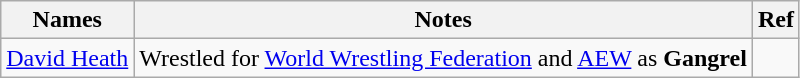<table class="wikitable">
<tr>
<th>Names</th>
<th>Notes</th>
<th>Ref</th>
</tr>
<tr>
<td><a href='#'>David Heath</a></td>
<td>Wrestled for <a href='#'>World Wrestling Federation</a> and <a href='#'>AEW</a> as <strong>Gangrel</strong></td>
<td></td>
</tr>
</table>
